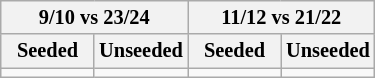<table class="wikitable" style="font-size:85%; white-space:nowrap;">
<tr>
<th colspan="2">9/10 vs 23/24</th>
<th colspan="2">11/12 vs 21/22</th>
</tr>
<tr>
<th style="width:25%">Seeded</th>
<th style="width:25%">Unseeded</th>
<th style="width:25%">Seeded</th>
<th style="width:25%">Unseeded</th>
</tr>
<tr>
<td></td>
<td></td>
<td></td>
<td></td>
</tr>
</table>
